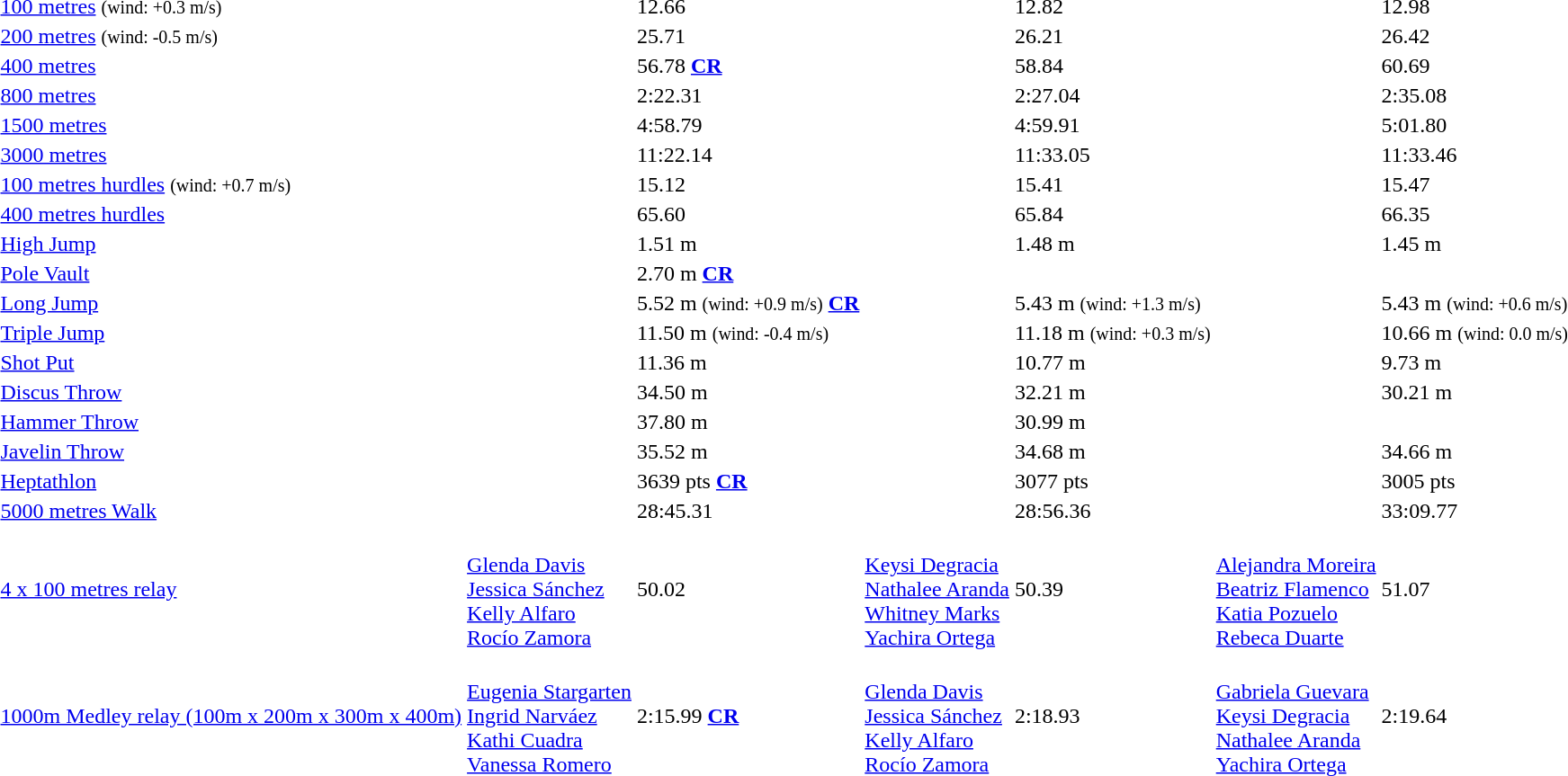<table>
<tr>
<td><a href='#'>100 metres</a> <small>(wind: +0.3 m/s)</small></td>
<td></td>
<td>12.66</td>
<td></td>
<td>12.82</td>
<td></td>
<td>12.98</td>
</tr>
<tr>
<td><a href='#'>200 metres</a> <small>(wind: -0.5 m/s)</small></td>
<td></td>
<td>25.71</td>
<td></td>
<td>26.21</td>
<td></td>
<td>26.42</td>
</tr>
<tr>
<td><a href='#'>400 metres</a></td>
<td></td>
<td>56.78 <a href='#'><strong>CR</strong></a></td>
<td></td>
<td>58.84</td>
<td></td>
<td>60.69</td>
</tr>
<tr>
<td><a href='#'>800 metres</a></td>
<td></td>
<td>2:22.31</td>
<td></td>
<td>2:27.04</td>
<td></td>
<td>2:35.08</td>
</tr>
<tr>
<td><a href='#'>1500 metres</a></td>
<td></td>
<td>4:58.79</td>
<td></td>
<td>4:59.91</td>
<td></td>
<td>5:01.80</td>
</tr>
<tr>
<td><a href='#'>3000 metres</a></td>
<td></td>
<td>11:22.14</td>
<td></td>
<td>11:33.05</td>
<td></td>
<td>11:33.46</td>
</tr>
<tr>
<td><a href='#'>100 metres hurdles</a> <small>(wind: +0.7 m/s)</small></td>
<td></td>
<td>15.12</td>
<td></td>
<td>15.41</td>
<td></td>
<td>15.47</td>
</tr>
<tr>
<td><a href='#'>400 metres hurdles</a></td>
<td></td>
<td>65.60</td>
<td></td>
<td>65.84</td>
<td></td>
<td>66.35</td>
</tr>
<tr>
<td><a href='#'>High Jump</a></td>
<td></td>
<td>1.51 m</td>
<td></td>
<td>1.48 m</td>
<td></td>
<td>1.45 m</td>
</tr>
<tr>
<td><a href='#'>Pole Vault</a></td>
<td></td>
<td>2.70 m <a href='#'><strong>CR</strong></a></td>
<td></td>
<td></td>
<td></td>
<td></td>
</tr>
<tr>
<td><a href='#'>Long Jump</a></td>
<td></td>
<td>5.52 m <small>(wind: +0.9 m/s)</small> <a href='#'><strong>CR</strong></a></td>
<td></td>
<td>5.43 m <small>(wind: +1.3 m/s)</small></td>
<td></td>
<td>5.43 m <small>(wind: +0.6 m/s)</small></td>
</tr>
<tr>
<td><a href='#'>Triple Jump</a></td>
<td></td>
<td>11.50 m <small>(wind: -0.4 m/s)</small></td>
<td></td>
<td>11.18 m <small>(wind: +0.3 m/s)</small></td>
<td></td>
<td>10.66 m <small>(wind: 0.0 m/s)</small></td>
</tr>
<tr>
<td><a href='#'>Shot Put</a></td>
<td></td>
<td>11.36 m</td>
<td></td>
<td>10.77 m</td>
<td></td>
<td>9.73 m</td>
</tr>
<tr>
<td><a href='#'>Discus Throw</a></td>
<td></td>
<td>34.50 m</td>
<td></td>
<td>32.21 m</td>
<td></td>
<td>30.21 m</td>
</tr>
<tr>
<td><a href='#'>Hammer Throw</a></td>
<td></td>
<td>37.80 m</td>
<td></td>
<td>30.99 m</td>
<td></td>
<td></td>
</tr>
<tr>
<td><a href='#'>Javelin Throw</a></td>
<td></td>
<td>35.52 m</td>
<td></td>
<td>34.68 m</td>
<td></td>
<td>34.66 m</td>
</tr>
<tr>
<td><a href='#'>Heptathlon</a></td>
<td></td>
<td>3639 pts <a href='#'><strong>CR</strong></a></td>
<td></td>
<td>3077 pts</td>
<td></td>
<td>3005 pts</td>
</tr>
<tr>
<td><a href='#'>5000 metres Walk</a></td>
<td></td>
<td>28:45.31</td>
<td></td>
<td>28:56.36</td>
<td></td>
<td>33:09.77</td>
</tr>
<tr>
<td><a href='#'>4 x 100 metres relay</a></td>
<td> <br> <a href='#'>Glenda Davis</a> <br> <a href='#'>Jessica Sánchez</a> <br> <a href='#'>Kelly Alfaro</a> <br> <a href='#'>Rocío Zamora</a></td>
<td>50.02</td>
<td> <br> <a href='#'>Keysi Degracia</a> <br> <a href='#'>Nathalee Aranda</a> <br> <a href='#'>Whitney Marks</a> <br> <a href='#'>Yachira Ortega</a></td>
<td>50.39</td>
<td> <br> <a href='#'>Alejandra Moreira</a> <br> <a href='#'>Beatriz Flamenco</a> <br> <a href='#'>Katia Pozuelo</a> <br> <a href='#'>Rebeca Duarte</a></td>
<td>51.07</td>
</tr>
<tr>
<td><a href='#'>1000m Medley relay (100m x 200m x 300m x 400m)</a></td>
<td> <br> <a href='#'>Eugenia Stargarten</a> <br> <a href='#'>Ingrid Narváez</a> <br> <a href='#'>Kathi Cuadra</a> <br> <a href='#'>Vanessa Romero</a></td>
<td>2:15.99 <a href='#'><strong>CR</strong></a></td>
<td> <br> <a href='#'>Glenda Davis</a> <br> <a href='#'>Jessica Sánchez</a> <br> <a href='#'>Kelly Alfaro</a> <br> <a href='#'>Rocío Zamora</a></td>
<td>2:18.93</td>
<td> <br> <a href='#'>Gabriela Guevara</a> <br> <a href='#'>Keysi Degracia</a> <br> <a href='#'>Nathalee Aranda</a> <br> <a href='#'>Yachira Ortega</a></td>
<td>2:19.64</td>
</tr>
</table>
